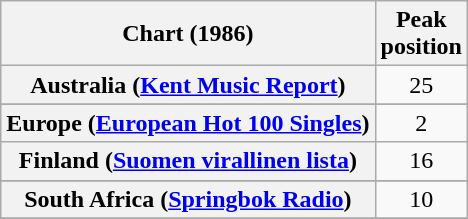<table class="wikitable sortable plainrowheaders" style="text-align:center">
<tr>
<th>Chart (1986)</th>
<th>Peak<br>position</th>
</tr>
<tr>
<th scope="row">Australia (<a href='#'>Kent Music Report</a>)</th>
<td>25</td>
</tr>
<tr>
</tr>
<tr>
</tr>
<tr>
</tr>
<tr>
<th scope="row">Europe (<a href='#'>European Hot 100 Singles</a>)</th>
<td>2</td>
</tr>
<tr>
<th scope="row">Finland (<a href='#'>Suomen virallinen lista</a>)</th>
<td>16</td>
</tr>
<tr>
</tr>
<tr>
</tr>
<tr>
</tr>
<tr>
</tr>
<tr>
</tr>
<tr>
<th scope="row">South Africa (<a href='#'>Springbok Radio</a>)</th>
<td>10</td>
</tr>
<tr>
</tr>
<tr>
</tr>
<tr>
</tr>
<tr>
</tr>
</table>
